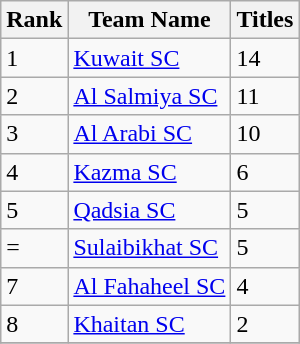<table class="wikitable">
<tr>
<th>Rank</th>
<th>Team Name</th>
<th>Titles</th>
</tr>
<tr>
<td>1</td>
<td><a href='#'>Kuwait SC</a></td>
<td>14</td>
</tr>
<tr>
<td>2</td>
<td><a href='#'>Al Salmiya SC</a></td>
<td>11</td>
</tr>
<tr>
<td>3</td>
<td><a href='#'>Al Arabi SC</a></td>
<td>10</td>
</tr>
<tr>
<td>4</td>
<td><a href='#'>Kazma SC</a></td>
<td>6</td>
</tr>
<tr>
<td>5</td>
<td><a href='#'>Qadsia SC</a></td>
<td>5</td>
</tr>
<tr>
<td>=</td>
<td><a href='#'>Sulaibikhat SC</a></td>
<td>5</td>
</tr>
<tr>
<td>7</td>
<td><a href='#'>Al Fahaheel SC</a></td>
<td>4</td>
</tr>
<tr>
<td>8</td>
<td><a href='#'>Khaitan SC</a></td>
<td>2</td>
</tr>
<tr>
</tr>
</table>
